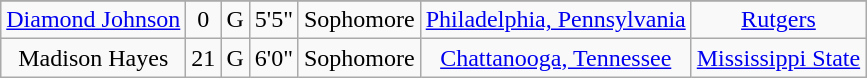<table class="wikitable sortable" border="1" style="text-align: center;">
<tr align=center>
</tr>
<tr>
<td><a href='#'>Diamond Johnson</a></td>
<td>0</td>
<td>G</td>
<td>5'5"</td>
<td>Sophomore</td>
<td><a href='#'>Philadelphia, Pennsylvania</a></td>
<td><a href='#'>Rutgers</a></td>
</tr>
<tr>
<td>Madison Hayes</td>
<td>21</td>
<td>G</td>
<td>6'0"</td>
<td>Sophomore</td>
<td><a href='#'>Chattanooga, Tennessee</a></td>
<td><a href='#'>Mississippi State</a></td>
</tr>
</table>
